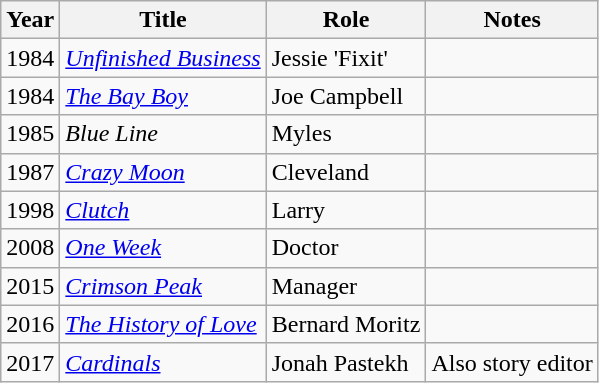<table class="wikitable sortable">
<tr>
<th>Year</th>
<th>Title</th>
<th>Role</th>
<th class="unsortable">Notes</th>
</tr>
<tr>
<td>1984</td>
<td><a href='#'><em>Unfinished Business</em></a></td>
<td>Jessie 'Fixit'</td>
<td></td>
</tr>
<tr>
<td>1984</td>
<td data-sort-value="Bay Boy, The"><em><a href='#'>The Bay Boy</a></em></td>
<td>Joe Campbell</td>
<td></td>
</tr>
<tr>
<td>1985</td>
<td><em>Blue Line</em></td>
<td>Myles</td>
<td></td>
</tr>
<tr>
<td>1987</td>
<td><a href='#'><em>Crazy Moon</em></a></td>
<td>Cleveland</td>
<td></td>
</tr>
<tr>
<td>1998</td>
<td><em><a href='#'>Clutch</a></em></td>
<td>Larry</td>
<td></td>
</tr>
<tr>
<td>2008</td>
<td><a href='#'><em>One Week</em></a></td>
<td>Doctor</td>
<td></td>
</tr>
<tr>
<td>2015</td>
<td><em><a href='#'>Crimson Peak</a></em></td>
<td>Manager</td>
<td></td>
</tr>
<tr>
<td>2016</td>
<td data-sort-value="History of Love, The"><a href='#'><em>The History of Love</em></a></td>
<td>Bernard Moritz</td>
<td></td>
</tr>
<tr>
<td>2017</td>
<td><a href='#'><em>Cardinals</em></a></td>
<td>Jonah Pastekh</td>
<td>Also story editor</td>
</tr>
</table>
